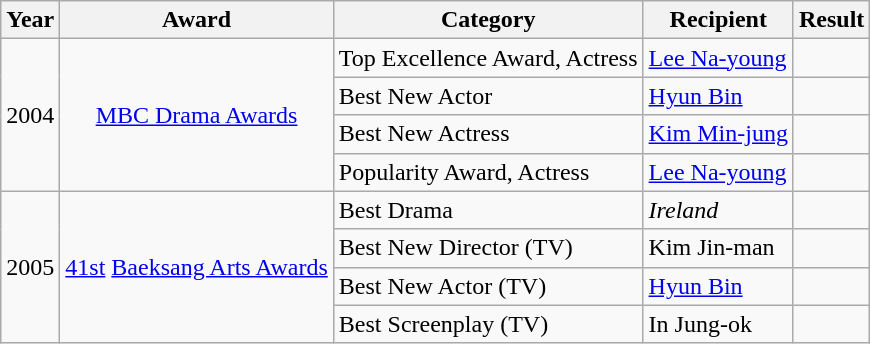<table class="wikitable">
<tr>
<th>Year</th>
<th>Award</th>
<th>Category</th>
<th>Recipient</th>
<th>Result</th>
</tr>
<tr>
<td rowspan="4">2004</td>
<td rowspan="4" style="text-align:center;"><a href='#'>MBC Drama Awards</a></td>
<td>Top Excellence Award, Actress</td>
<td><a href='#'>Lee Na-young</a></td>
<td></td>
</tr>
<tr>
<td>Best New Actor</td>
<td><a href='#'>Hyun Bin</a></td>
<td></td>
</tr>
<tr>
<td>Best New Actress</td>
<td><a href='#'>Kim Min-jung</a></td>
<td></td>
</tr>
<tr>
<td>Popularity Award, Actress</td>
<td><a href='#'>Lee Na-young</a></td>
<td></td>
</tr>
<tr>
<td rowspan="4">2005</td>
<td rowspan="4" style="text-align:center;"><a href='#'>41st</a> <a href='#'>Baeksang Arts Awards</a></td>
<td>Best Drama</td>
<td><em>Ireland</em></td>
<td></td>
</tr>
<tr>
<td>Best New Director (TV)</td>
<td>Kim Jin-man</td>
<td></td>
</tr>
<tr>
<td>Best New Actor (TV)</td>
<td><a href='#'>Hyun Bin</a></td>
<td></td>
</tr>
<tr>
<td>Best Screenplay (TV)</td>
<td>In Jung-ok</td>
<td></td>
</tr>
</table>
